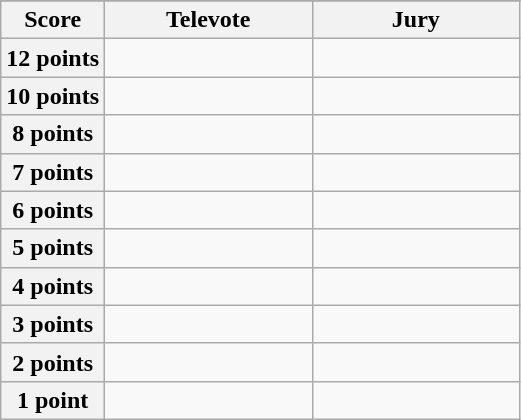<table class="wikitable">
<tr>
</tr>
<tr>
<th scope="col" width="20%">Score</th>
<th scope="col" width="40%">Televote</th>
<th scope="col" width="40%">Jury</th>
</tr>
<tr>
<th scope="row">12 points</th>
<td></td>
<td></td>
</tr>
<tr>
<th scope="row">10 points</th>
<td></td>
<td></td>
</tr>
<tr>
<th scope="row">8 points</th>
<td></td>
<td></td>
</tr>
<tr>
<th scope="row">7 points</th>
<td></td>
<td></td>
</tr>
<tr>
<th scope="row">6 points</th>
<td></td>
<td></td>
</tr>
<tr>
<th scope="row">5 points</th>
<td></td>
<td></td>
</tr>
<tr>
<th scope="row">4 points</th>
<td></td>
<td></td>
</tr>
<tr>
<th scope="row">3 points</th>
<td></td>
<td></td>
</tr>
<tr>
<th scope="row">2 points</th>
<td></td>
<td></td>
</tr>
<tr>
<th scope="row">1 point</th>
<td></td>
<td></td>
</tr>
</table>
